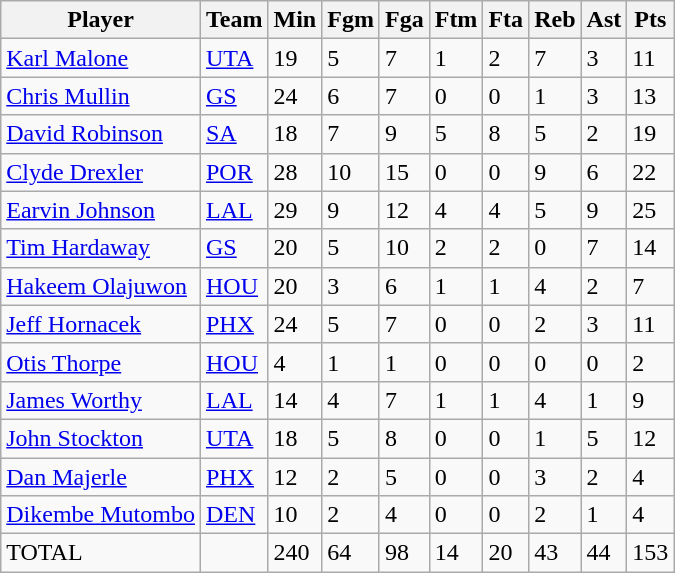<table class="wikitable sortable">
<tr>
<th>Player</th>
<th>Team</th>
<th>Min</th>
<th>Fgm</th>
<th>Fga</th>
<th>Ftm</th>
<th>Fta</th>
<th>Reb</th>
<th>Ast</th>
<th>Pts</th>
</tr>
<tr>
<td><a href='#'>Karl Malone</a></td>
<td><a href='#'>UTA</a></td>
<td>19</td>
<td>5</td>
<td>7</td>
<td>1</td>
<td>2</td>
<td>7</td>
<td>3</td>
<td>11</td>
</tr>
<tr>
<td><a href='#'>Chris Mullin</a></td>
<td><a href='#'>GS</a></td>
<td>24</td>
<td>6</td>
<td>7</td>
<td>0</td>
<td>0</td>
<td>1</td>
<td>3</td>
<td>13</td>
</tr>
<tr>
<td><a href='#'>David Robinson</a></td>
<td><a href='#'>SA</a></td>
<td>18</td>
<td>7</td>
<td>9</td>
<td>5</td>
<td>8</td>
<td>5</td>
<td>2</td>
<td>19</td>
</tr>
<tr>
<td><a href='#'>Clyde Drexler</a></td>
<td><a href='#'>POR</a></td>
<td>28</td>
<td>10</td>
<td>15</td>
<td>0</td>
<td>0</td>
<td>9</td>
<td>6</td>
<td>22</td>
</tr>
<tr>
<td><a href='#'>Earvin Johnson</a></td>
<td><a href='#'>LAL</a></td>
<td>29</td>
<td>9</td>
<td>12</td>
<td>4</td>
<td>4</td>
<td>5</td>
<td>9</td>
<td>25</td>
</tr>
<tr>
<td><a href='#'>Tim Hardaway</a></td>
<td><a href='#'>GS</a></td>
<td>20</td>
<td>5</td>
<td>10</td>
<td>2</td>
<td>2</td>
<td>0</td>
<td>7</td>
<td>14</td>
</tr>
<tr>
<td><a href='#'>Hakeem Olajuwon</a></td>
<td><a href='#'>HOU</a></td>
<td>20</td>
<td>3</td>
<td>6</td>
<td>1</td>
<td>1</td>
<td>4</td>
<td>2</td>
<td>7</td>
</tr>
<tr>
<td><a href='#'>Jeff Hornacek</a></td>
<td><a href='#'>PHX</a></td>
<td>24</td>
<td>5</td>
<td>7</td>
<td>0</td>
<td>0</td>
<td>2</td>
<td>3</td>
<td>11</td>
</tr>
<tr>
<td><a href='#'>Otis Thorpe</a></td>
<td><a href='#'>HOU</a></td>
<td>4</td>
<td>1</td>
<td>1</td>
<td>0</td>
<td>0</td>
<td>0</td>
<td>0</td>
<td>2</td>
</tr>
<tr>
<td><a href='#'>James Worthy</a></td>
<td><a href='#'>LAL</a></td>
<td>14</td>
<td>4</td>
<td>7</td>
<td>1</td>
<td>1</td>
<td>4</td>
<td>1</td>
<td>9</td>
</tr>
<tr>
<td><a href='#'>John Stockton</a></td>
<td><a href='#'>UTA</a></td>
<td>18</td>
<td>5</td>
<td>8</td>
<td>0</td>
<td>0</td>
<td>1</td>
<td>5</td>
<td>12</td>
</tr>
<tr>
<td><a href='#'>Dan Majerle</a></td>
<td><a href='#'>PHX</a></td>
<td>12</td>
<td>2</td>
<td>5</td>
<td>0</td>
<td>0</td>
<td>3</td>
<td>2</td>
<td>4</td>
</tr>
<tr>
<td><a href='#'>Dikembe Mutombo</a></td>
<td><a href='#'>DEN</a></td>
<td>10</td>
<td>2</td>
<td>4</td>
<td>0</td>
<td>0</td>
<td>2</td>
<td>1</td>
<td>4</td>
</tr>
<tr>
<td>TOTAL</td>
<td></td>
<td>240</td>
<td>64</td>
<td>98</td>
<td>14</td>
<td>20</td>
<td>43</td>
<td>44</td>
<td>153</td>
</tr>
</table>
